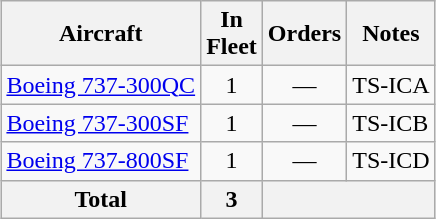<table class="wikitable" style="margin:1em auto; border-collapse:collapse">
<tr>
<th>Aircraft</th>
<th>In<br>Fleet</th>
<th>Orders</th>
<th>Notes</th>
</tr>
<tr>
<td><a href='#'>Boeing 737-300QC</a></td>
<td align="center">1</td>
<td align="center">—</td>
<td>TS-ICA</td>
</tr>
<tr>
<td><a href='#'>Boeing 737-300SF</a></td>
<td align="center">1</td>
<td align="center">—</td>
<td>TS-ICB</td>
</tr>
<tr>
<td><a href='#'>Boeing 737-800SF</a></td>
<td align="center">1</td>
<td align="center">—</td>
<td>TS-ICD</td>
</tr>
<tr>
<th>Total</th>
<th>3</th>
<th colspan=2></th>
</tr>
</table>
